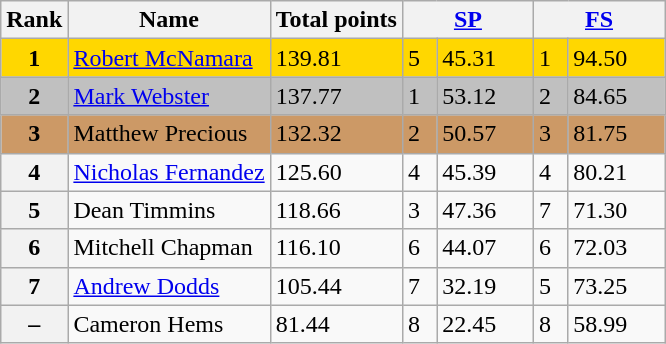<table class="wikitable sortable">
<tr>
<th>Rank</th>
<th>Name</th>
<th>Total points</th>
<th colspan="2" width="80px"><a href='#'>SP</a></th>
<th colspan="2" width="80px"><a href='#'>FS</a></th>
</tr>
<tr bgcolor="gold">
<td align="center"><strong>1</strong></td>
<td><a href='#'>Robert McNamara</a></td>
<td>139.81</td>
<td>5</td>
<td>45.31</td>
<td>1</td>
<td>94.50</td>
</tr>
<tr bgcolor="silver">
<td align="center"><strong>2</strong></td>
<td><a href='#'>Mark Webster</a></td>
<td>137.77</td>
<td>1</td>
<td>53.12</td>
<td>2</td>
<td>84.65</td>
</tr>
<tr bgcolor="cc9966">
<td align="center"><strong>3</strong></td>
<td>Matthew Precious</td>
<td>132.32</td>
<td>2</td>
<td>50.57</td>
<td>3</td>
<td>81.75</td>
</tr>
<tr>
<th>4</th>
<td><a href='#'>Nicholas Fernandez</a></td>
<td>125.60</td>
<td>4</td>
<td>45.39</td>
<td>4</td>
<td>80.21</td>
</tr>
<tr>
<th>5</th>
<td>Dean Timmins</td>
<td>118.66</td>
<td>3</td>
<td>47.36</td>
<td>7</td>
<td>71.30</td>
</tr>
<tr>
<th>6</th>
<td>Mitchell Chapman</td>
<td>116.10</td>
<td>6</td>
<td>44.07</td>
<td>6</td>
<td>72.03</td>
</tr>
<tr>
<th>7</th>
<td><a href='#'>Andrew Dodds</a></td>
<td>105.44</td>
<td>7</td>
<td>32.19</td>
<td>5</td>
<td>73.25</td>
</tr>
<tr>
<th>–</th>
<td> Cameron Hems</td>
<td>81.44</td>
<td>8</td>
<td>22.45</td>
<td>8</td>
<td>58.99</td>
</tr>
</table>
